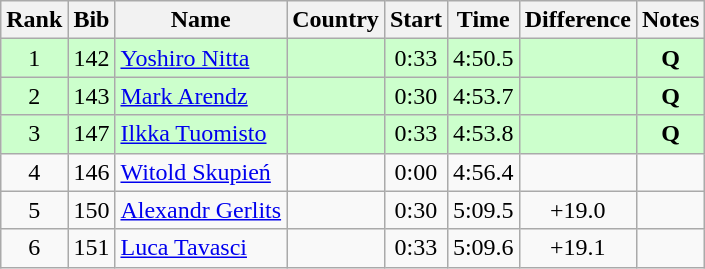<table class="wikitable sortable" style="text-align:center">
<tr>
<th>Rank</th>
<th>Bib</th>
<th>Name</th>
<th>Country</th>
<th>Start</th>
<th>Time</th>
<th>Difference</th>
<th>Notes</th>
</tr>
<tr bgcolor=ccffcc>
<td>1</td>
<td>142</td>
<td align=left><a href='#'>Yoshiro Nitta</a></td>
<td align=left></td>
<td>0:33</td>
<td>4:50.5</td>
<td></td>
<td><strong>Q</strong></td>
</tr>
<tr bgcolor=ccffcc>
<td>2</td>
<td>143</td>
<td align=left><a href='#'>Mark Arendz</a></td>
<td align=left></td>
<td>0:30</td>
<td>4:53.7</td>
<td></td>
<td><strong>Q</strong></td>
</tr>
<tr bgcolor=ccffcc>
<td>3</td>
<td>147</td>
<td align=left><a href='#'>Ilkka Tuomisto</a></td>
<td align=left></td>
<td>0:33</td>
<td>4:53.8</td>
<td></td>
<td><strong>Q</strong></td>
</tr>
<tr>
<td>4</td>
<td>146</td>
<td align=left><a href='#'>Witold Skupień</a></td>
<td align=left></td>
<td>0:00</td>
<td>4:56.4</td>
<td></td>
<td></td>
</tr>
<tr>
<td>5</td>
<td>150</td>
<td align=left><a href='#'>Alexandr Gerlits</a></td>
<td align=left></td>
<td>0:30</td>
<td>5:09.5</td>
<td>+19.0</td>
<td></td>
</tr>
<tr>
<td>6</td>
<td>151</td>
<td align=left><a href='#'>Luca Tavasci</a></td>
<td align=left></td>
<td>0:33</td>
<td>5:09.6</td>
<td>+19.1</td>
<td></td>
</tr>
</table>
